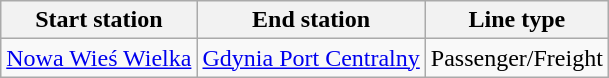<table class="wikitable">
<tr>
<th>Start station</th>
<th>End station</th>
<th>Line type</th>
</tr>
<tr>
<td><a href='#'>Nowa Wieś Wielka</a></td>
<td><a href='#'>Gdynia Port Centralny</a></td>
<td>Passenger/Freight</td>
</tr>
</table>
